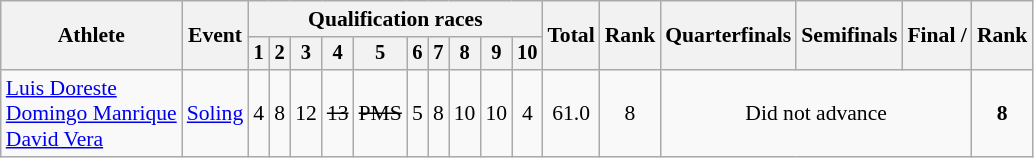<table class="wikitable" style="font-size:90%">
<tr>
<th rowspan="2">Athlete</th>
<th rowspan="2">Event</th>
<th colspan="10">Qualification races</th>
<th rowspan="2">Total</th>
<th rowspan="2">Rank</th>
<th rowspan="2">Quarterfinals</th>
<th rowspan="2">Semifinals</th>
<th rowspan="2">Final / </th>
<th rowspan="2">Rank</th>
</tr>
<tr style="vertical-align:bottom; font-size:95%">
<th>1</th>
<th>2</th>
<th>3</th>
<th>4</th>
<th>5</th>
<th>6</th>
<th>7</th>
<th>8</th>
<th>9</th>
<th>10</th>
</tr>
<tr align=center>
<td align=left><a href='#'>Luis Doreste</a><br><a href='#'>Domingo Manrique</a><br><a href='#'>David Vera</a></td>
<td align=left><a href='#'>Soling</a></td>
<td>4</td>
<td>8</td>
<td>12</td>
<td><s>13</s></td>
<td><s>PMS</s></td>
<td>5</td>
<td>8</td>
<td>10</td>
<td>10</td>
<td>4</td>
<td>61.0</td>
<td>8</td>
<td colspan=3>Did not advance</td>
<td><strong>8</strong></td>
</tr>
</table>
